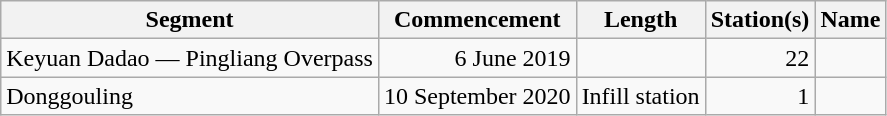<table class="wikitable" style="border-collapse: collapse; text-align: right;">
<tr>
<th>Segment</th>
<th>Commencement</th>
<th>Length</th>
<th>Station(s)</th>
<th>Name</th>
</tr>
<tr>
<td style="text-align: left;">Keyuan Dadao — Pingliang Overpass</td>
<td>6 June 2019</td>
<td></td>
<td>22</td>
<td style="text-align: left;"></td>
</tr>
<tr>
<td style="text-align: left;">Donggouling</td>
<td>10 September 2020</td>
<td>Infill station</td>
<td>1</td>
<td style="text-align: left;"></td>
</tr>
</table>
